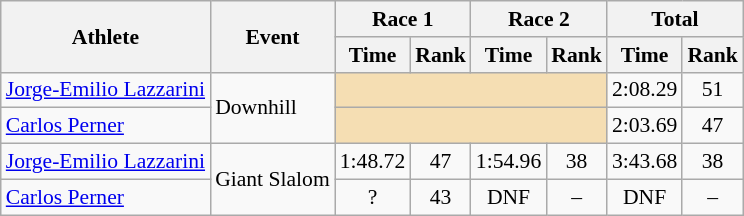<table class="wikitable" style="font-size:90%">
<tr>
<th rowspan="2">Athlete</th>
<th rowspan="2">Event</th>
<th colspan="2">Race 1</th>
<th colspan="2">Race 2</th>
<th colspan="2">Total</th>
</tr>
<tr>
<th>Time</th>
<th>Rank</th>
<th>Time</th>
<th>Rank</th>
<th>Time</th>
<th>Rank</th>
</tr>
<tr>
<td><a href='#'>Jorge-Emilio Lazzarini</a></td>
<td rowspan="2">Downhill</td>
<td colspan="4" bgcolor="wheat"></td>
<td align="center">2:08.29</td>
<td align="center">51</td>
</tr>
<tr>
<td><a href='#'>Carlos Perner</a></td>
<td colspan="4" bgcolor="wheat"></td>
<td align="center">2:03.69</td>
<td align="center">47</td>
</tr>
<tr>
<td><a href='#'>Jorge-Emilio Lazzarini</a></td>
<td rowspan="2">Giant Slalom</td>
<td align="center">1:48.72</td>
<td align="center">47</td>
<td align="center">1:54.96</td>
<td align="center">38</td>
<td align="center">3:43.68</td>
<td align="center">38</td>
</tr>
<tr>
<td><a href='#'>Carlos Perner</a></td>
<td align="center">?</td>
<td align="center">43</td>
<td align="center">DNF</td>
<td align="center">–</td>
<td align="center">DNF</td>
<td align="center">–</td>
</tr>
</table>
